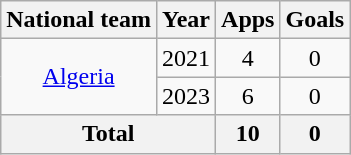<table class=wikitable style=text-align:center>
<tr>
<th>National team</th>
<th>Year</th>
<th>Apps</th>
<th>Goals</th>
</tr>
<tr>
<td rowspan="2"><a href='#'>Algeria</a></td>
<td>2021</td>
<td>4</td>
<td>0</td>
</tr>
<tr>
<td>2023</td>
<td>6</td>
<td>0</td>
</tr>
<tr>
<th colspan="2">Total</th>
<th>10</th>
<th>0</th>
</tr>
</table>
